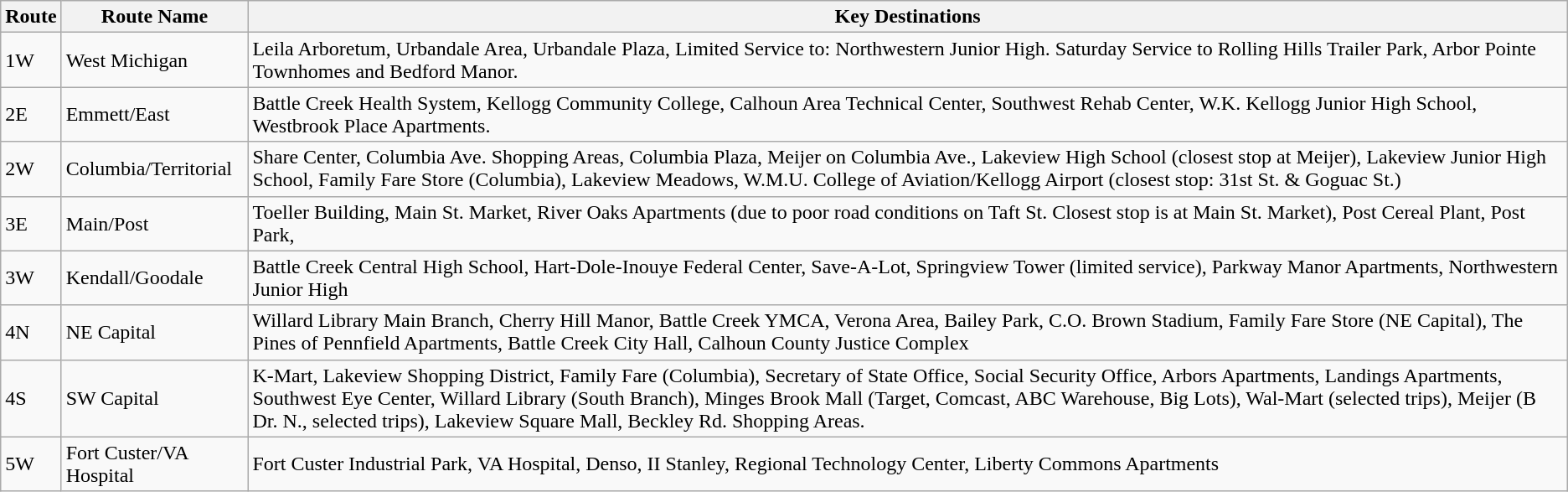<table class="wikitable">
<tr>
<th><strong>Route</strong></th>
<th><strong>Route Name</strong></th>
<th><strong>Key Destinations</strong></th>
</tr>
<tr>
<td>1W</td>
<td>West Michigan</td>
<td>Leila Arboretum, Urbandale Area, Urbandale Plaza, Limited Service to: Northwestern Junior High. Saturday Service to Rolling Hills Trailer Park, Arbor Pointe Townhomes and Bedford Manor.</td>
</tr>
<tr>
<td>2E</td>
<td>Emmett/East</td>
<td>Battle Creek Health System, Kellogg Community College, Calhoun Area Technical Center, Southwest Rehab Center, W.K. Kellogg Junior High School, Westbrook Place Apartments.</td>
</tr>
<tr>
<td>2W</td>
<td>Columbia/Territorial</td>
<td>Share Center, Columbia Ave. Shopping Areas, Columbia Plaza, Meijer on Columbia Ave., Lakeview High School (closest stop at Meijer), Lakeview Junior High School, Family Fare Store (Columbia), Lakeview Meadows, W.M.U. College of Aviation/Kellogg Airport (closest stop: 31st St. & Goguac St.)</td>
</tr>
<tr>
<td>3E</td>
<td>Main/Post</td>
<td>Toeller Building, Main St. Market, River Oaks Apartments (due to poor road conditions on Taft St. Closest stop is at Main St. Market), Post Cereal Plant, Post Park,</td>
</tr>
<tr>
<td>3W</td>
<td>Kendall/Goodale</td>
<td>Battle Creek Central High School, Hart-Dole-Inouye Federal Center, Save-A-Lot, Springview Tower (limited service), Parkway Manor Apartments, Northwestern Junior High</td>
</tr>
<tr>
<td>4N</td>
<td>NE Capital</td>
<td>Willard Library Main Branch, Cherry Hill Manor, Battle Creek YMCA, Verona Area, Bailey Park, C.O. Brown Stadium, Family Fare Store (NE Capital), The Pines of Pennfield Apartments, Battle Creek City Hall, Calhoun County Justice Complex</td>
</tr>
<tr>
<td>4S</td>
<td>SW Capital</td>
<td>K-Mart, Lakeview Shopping District, Family Fare (Columbia), Secretary of State Office, Social Security Office, Arbors Apartments, Landings Apartments, Southwest Eye Center, Willard Library (South Branch), Minges Brook Mall (Target, Comcast, ABC Warehouse, Big Lots), Wal-Mart (selected trips), Meijer (B Dr. N., selected trips), Lakeview Square Mall, Beckley Rd. Shopping Areas.</td>
</tr>
<tr>
<td>5W</td>
<td>Fort Custer/VA Hospital</td>
<td>Fort Custer Industrial Park, VA Hospital, Denso, II Stanley, Regional Technology Center, Liberty Commons Apartments</td>
</tr>
</table>
